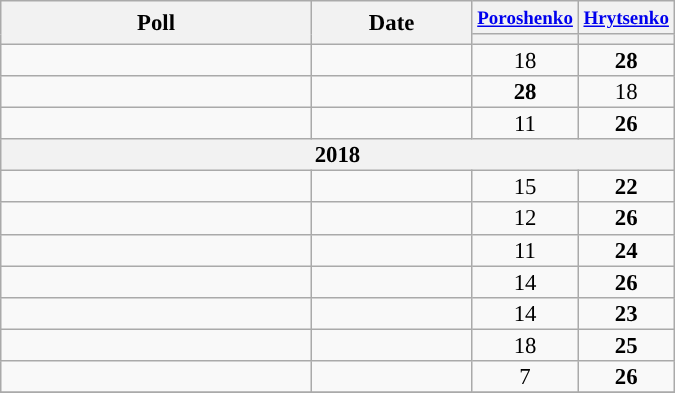<table class="wikitable" style="text-align:center;font-size:95%;line-height:14px;">
<tr>
<th rowspan=2 style="width:200px;">Poll</th>
<th rowspan=2 style="width:100px;">Date</th>
<th> <small><a href='#'>Poroshenko</a></small><br></th>
<th><small><a href='#'>Hrytsenko</a></small><br></th>
</tr>
<tr>
<th style="background:"></th>
<th style="background:"></th>
</tr>
<tr>
<td></td>
<td></td>
<td>18</td>
<td style="background-color:#"><strong>28</strong></td>
</tr>
<tr>
<td></td>
<td></td>
<td style="background-color:#"><strong>28</strong></td>
<td>18</td>
</tr>
<tr>
<td></td>
<td></td>
<td>11</td>
<td style="background-color:#"><strong>26</strong></td>
</tr>
<tr>
<th colspan=4>2018</th>
</tr>
<tr>
<td></td>
<td></td>
<td>15</td>
<td style="background-color:#"><strong>22</strong></td>
</tr>
<tr>
<td> </td>
<td></td>
<td>12</td>
<td style="background-color:#"><strong>26</strong></td>
</tr>
<tr>
<td></td>
<td></td>
<td>11</td>
<td style="background-color:#"><strong>24</strong></td>
</tr>
<tr>
<td></td>
<td></td>
<td>14</td>
<td style="background-color:#"><strong>26</strong></td>
</tr>
<tr>
<td></td>
<td></td>
<td>14</td>
<td style="background-color:#"><strong>23</strong></td>
</tr>
<tr>
<td> </td>
<td></td>
<td>18</td>
<td style="background-color:#"><strong>25</strong></td>
</tr>
<tr>
<td></td>
<td></td>
<td>7</td>
<td style="background-color:#"><strong>26</strong></td>
</tr>
<tr>
</tr>
</table>
